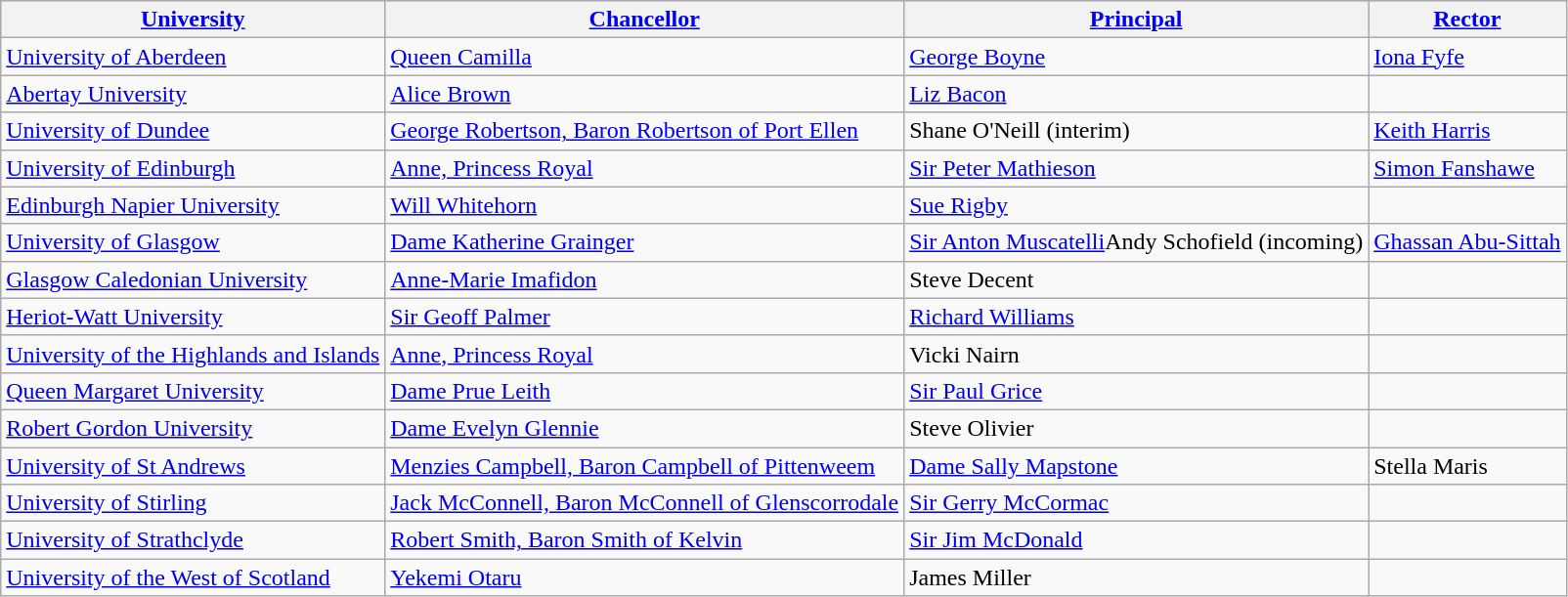<table class="wikitable sortable">
<tr style="background: #CCCCCC;">
<th><a href='#'>University</a></th>
<th class="unsortable"><a href='#'>Chancellor</a></th>
<th class="unsortable"><a href='#'>Principal</a></th>
<th class="unsortable"><a href='#'>Rector</a></th>
</tr>
<tr>
<td><a href='#'>University of Aberdeen</a></td>
<td><a href='#'>Queen Camilla</a></td>
<td><a href='#'>George Boyne</a></td>
<td><a href='#'>Iona Fyfe</a></td>
</tr>
<tr>
<td><a href='#'>Abertay University</a></td>
<td><a href='#'>Alice Brown</a></td>
<td><a href='#'>Liz Bacon</a></td>
<td></td>
</tr>
<tr>
<td><a href='#'>University of Dundee</a></td>
<td><a href='#'>George Robertson, Baron Robertson of Port Ellen</a></td>
<td>Shane O'Neill (interim)</td>
<td><a href='#'>Keith Harris</a></td>
</tr>
<tr>
<td><a href='#'>University of Edinburgh</a></td>
<td><a href='#'>Anne, Princess Royal</a></td>
<td><a href='#'>Sir Peter Mathieson</a></td>
<td><a href='#'>Simon Fanshawe</a></td>
</tr>
<tr>
<td><a href='#'>Edinburgh Napier University</a></td>
<td><a href='#'>Will Whitehorn</a></td>
<td><a href='#'>Sue Rigby</a></td>
<td></td>
</tr>
<tr>
<td><a href='#'>University of Glasgow</a></td>
<td><a href='#'>Dame Katherine Grainger</a></td>
<td><a href='#'>Sir Anton Muscatelli</a>Andy Schofield (incoming)</td>
<td><a href='#'>Ghassan Abu-Sittah</a></td>
</tr>
<tr>
<td><a href='#'>Glasgow Caledonian University</a></td>
<td><a href='#'>Anne-Marie Imafidon</a></td>
<td>Steve Decent</td>
<td></td>
</tr>
<tr>
<td><a href='#'>Heriot-Watt University</a></td>
<td><a href='#'>Sir Geoff Palmer</a></td>
<td><a href='#'>Richard Williams</a></td>
<td></td>
</tr>
<tr>
<td><a href='#'>University of the Highlands and Islands</a></td>
<td><a href='#'>Anne, Princess Royal</a></td>
<td>Vicki Nairn </td>
<td></td>
</tr>
<tr>
<td><a href='#'>Queen Margaret University</a></td>
<td><a href='#'>Dame Prue Leith</a></td>
<td><a href='#'>Sir Paul Grice</a></td>
<td></td>
</tr>
<tr>
<td><a href='#'>Robert Gordon University</a></td>
<td><a href='#'>Dame Evelyn Glennie</a></td>
<td>Steve Olivier</td>
<td></td>
</tr>
<tr>
<td><a href='#'>University of St Andrews</a></td>
<td><a href='#'>Menzies Campbell, Baron Campbell of Pittenweem</a></td>
<td><a href='#'>Dame Sally Mapstone</a></td>
<td>Stella Maris</td>
</tr>
<tr>
<td><a href='#'>University of Stirling</a></td>
<td><a href='#'>Jack McConnell, Baron McConnell of Glenscorrodale</a></td>
<td><a href='#'>Sir Gerry McCormac</a></td>
<td></td>
</tr>
<tr>
<td><a href='#'>University of Strathclyde</a></td>
<td><a href='#'>Robert Smith, Baron Smith of Kelvin</a></td>
<td><a href='#'>Sir Jim McDonald</a></td>
<td></td>
</tr>
<tr>
<td><a href='#'>University of the West of Scotland</a></td>
<td><a href='#'>Yekemi Otaru</a></td>
<td>James Miller</td>
<td></td>
</tr>
</table>
